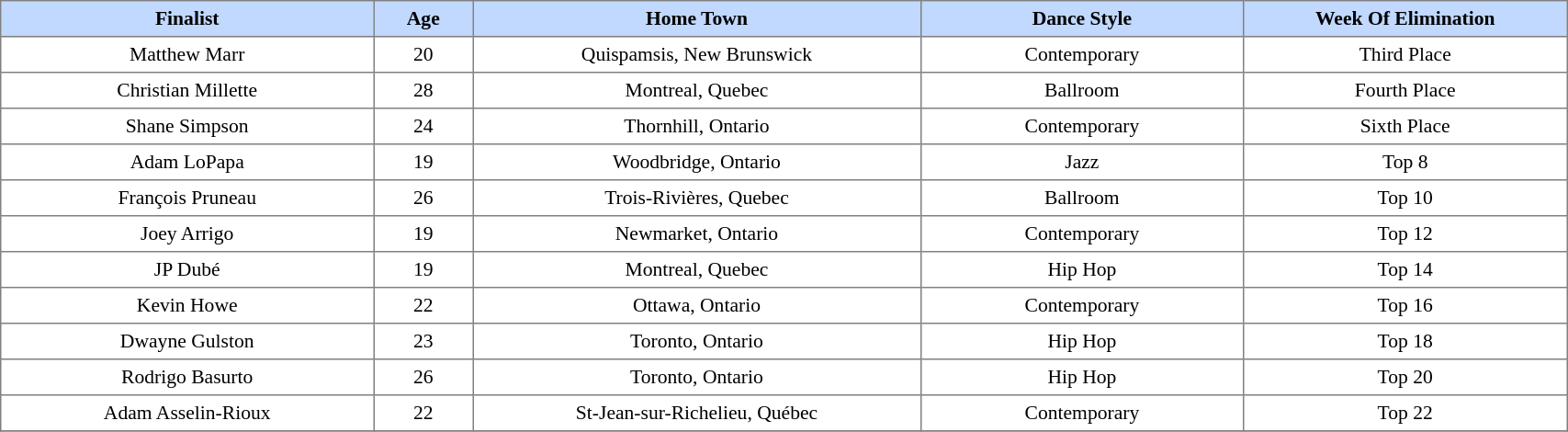<table border="1" cellpadding="4" cellspacing="0" style="text-align:center; font-size:90%; border-collapse:collapse;" width=90%>
<tr style="background:#C1D8FF;">
<th width=15%>Finalist</th>
<th width=4%; align=center>Age</th>
<th width=18%>Home Town</th>
<th width=13%>Dance Style</th>
<th width=13%>Week Of Elimination</th>
</tr>
<tr>
<td>Matthew Marr</td>
<td>20</td>
<td>Quispamsis, New Brunswick</td>
<td>Contemporary</td>
<td>Third Place</td>
</tr>
<tr>
<td>Christian Millette</td>
<td>28</td>
<td>Montreal, Quebec</td>
<td>Ballroom</td>
<td>Fourth Place</td>
</tr>
<tr>
<td>Shane Simpson</td>
<td>24</td>
<td>Thornhill, Ontario</td>
<td>Contemporary</td>
<td>Sixth Place</td>
</tr>
<tr>
<td>Adam LoPapa</td>
<td>19</td>
<td>Woodbridge, Ontario</td>
<td>Jazz</td>
<td>Top 8</td>
</tr>
<tr>
<td>François Pruneau</td>
<td>26</td>
<td>Trois-Rivières, Quebec</td>
<td>Ballroom</td>
<td>Top 10</td>
</tr>
<tr>
<td>Joey Arrigo</td>
<td>19</td>
<td>Newmarket, Ontario</td>
<td>Contemporary</td>
<td>Top 12</td>
</tr>
<tr>
<td>JP Dubé</td>
<td>19</td>
<td>Montreal, Quebec</td>
<td>Hip Hop</td>
<td>Top 14</td>
</tr>
<tr>
<td>Kevin Howe</td>
<td>22</td>
<td>Ottawa, Ontario</td>
<td>Contemporary</td>
<td>Top 16</td>
</tr>
<tr>
<td>Dwayne Gulston</td>
<td>23</td>
<td>Toronto, Ontario</td>
<td>Hip Hop</td>
<td>Top 18</td>
</tr>
<tr>
<td>Rodrigo Basurto</td>
<td>26</td>
<td>Toronto, Ontario</td>
<td>Hip Hop</td>
<td>Top 20</td>
</tr>
<tr>
<td>Adam Asselin-Rioux</td>
<td>22</td>
<td>St-Jean-sur-Richelieu, Québec</td>
<td>Contemporary</td>
<td>Top 22</td>
</tr>
<tr>
</tr>
</table>
